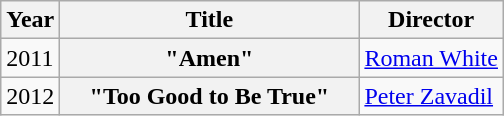<table class="wikitable plainrowheaders">
<tr>
<th>Year</th>
<th style="width:12em;">Title</th>
<th>Director</th>
</tr>
<tr>
<td>2011</td>
<th scope="row">"Amen"</th>
<td><a href='#'>Roman White</a></td>
</tr>
<tr>
<td>2012</td>
<th scope="row">"Too Good to Be True"</th>
<td><a href='#'>Peter Zavadil</a></td>
</tr>
</table>
